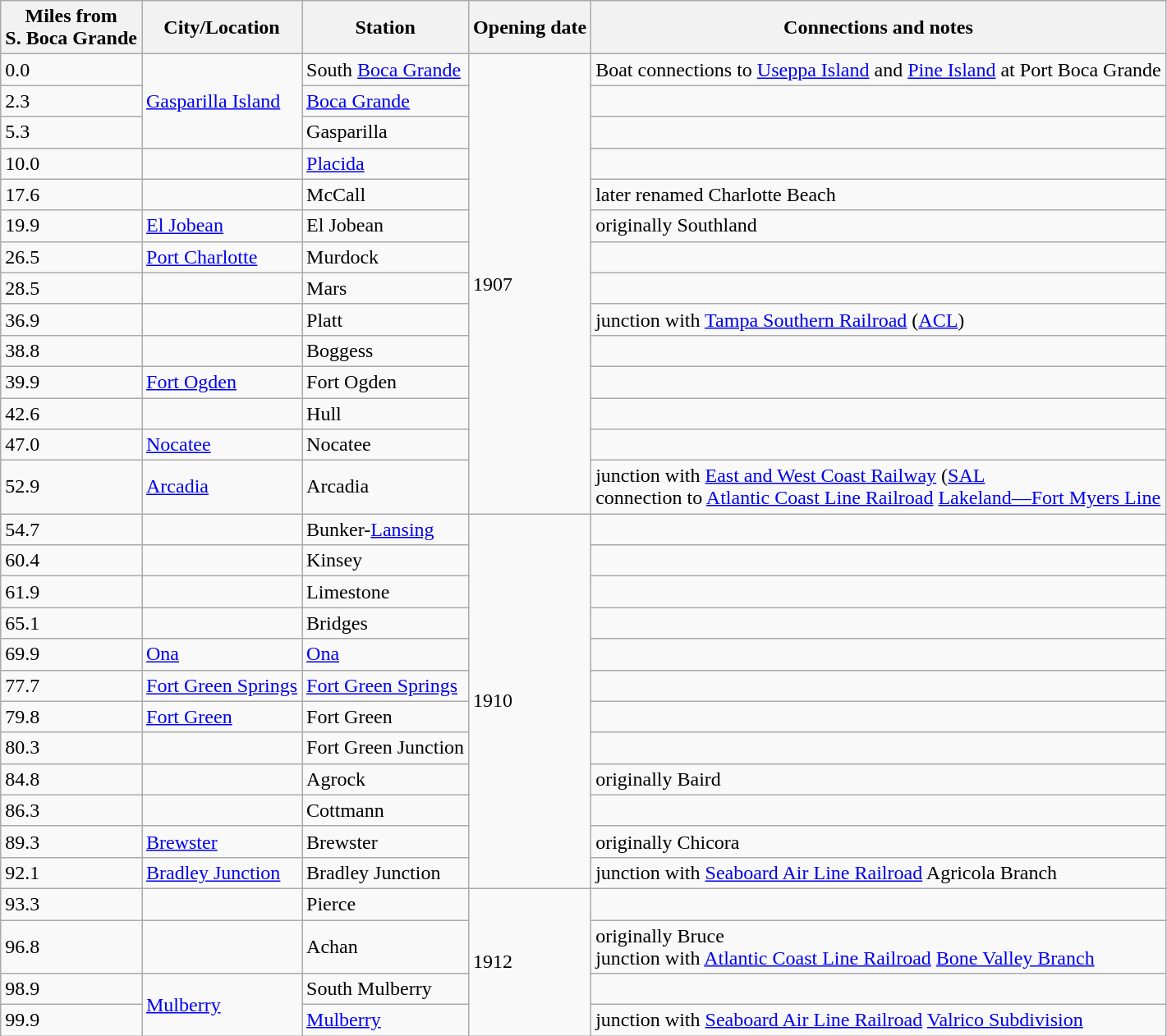<table class="wikitable">
<tr>
<th>Miles from<br>S. Boca Grande</th>
<th>City/Location</th>
<th>Station</th>
<th>Opening date</th>
<th>Connections and notes</th>
</tr>
<tr>
<td>0.0</td>
<td ! rowspan="3"><a href='#'>Gasparilla Island</a></td>
<td>South <a href='#'>Boca Grande</a></td>
<td ! rowspan="14">1907</td>
<td>Boat connections to <a href='#'>Useppa Island</a> and <a href='#'>Pine Island</a> at Port Boca Grande</td>
</tr>
<tr>
<td>2.3</td>
<td><a href='#'>Boca Grande</a></td>
<td></td>
</tr>
<tr>
<td>5.3</td>
<td>Gasparilla</td>
<td></td>
</tr>
<tr>
<td>10.0</td>
<td></td>
<td><a href='#'>Placida</a></td>
<td></td>
</tr>
<tr>
<td>17.6</td>
<td></td>
<td>McCall</td>
<td>later renamed Charlotte Beach</td>
</tr>
<tr>
<td>19.9</td>
<td><a href='#'>El Jobean</a></td>
<td>El Jobean</td>
<td>originally Southland</td>
</tr>
<tr>
<td>26.5</td>
<td><a href='#'>Port Charlotte</a></td>
<td>Murdock</td>
<td></td>
</tr>
<tr>
<td>28.5</td>
<td></td>
<td>Mars</td>
<td></td>
</tr>
<tr>
<td>36.9</td>
<td></td>
<td>Platt</td>
<td>junction with <a href='#'>Tampa Southern Railroad</a> (<a href='#'>ACL</a>)</td>
</tr>
<tr>
<td>38.8</td>
<td></td>
<td>Boggess</td>
<td></td>
</tr>
<tr>
<td>39.9</td>
<td><a href='#'>Fort Ogden</a></td>
<td>Fort Ogden</td>
<td></td>
</tr>
<tr>
<td>42.6</td>
<td></td>
<td>Hull</td>
<td></td>
</tr>
<tr>
<td>47.0</td>
<td><a href='#'>Nocatee</a></td>
<td>Nocatee</td>
<td></td>
</tr>
<tr>
<td>52.9</td>
<td><a href='#'>Arcadia</a></td>
<td>Arcadia</td>
<td>junction with <a href='#'>East and West Coast Railway</a> (<a href='#'>SAL</a><br>connection to <a href='#'>Atlantic Coast Line Railroad</a> <a href='#'>Lakeland—Fort Myers Line</a></td>
</tr>
<tr>
<td>54.7</td>
<td></td>
<td>Bunker-<a href='#'>Lansing</a></td>
<td ! rowspan= "12">1910</td>
<td></td>
</tr>
<tr>
<td>60.4</td>
<td></td>
<td>Kinsey</td>
<td></td>
</tr>
<tr>
<td>61.9</td>
<td></td>
<td>Limestone</td>
<td></td>
</tr>
<tr>
<td>65.1</td>
<td></td>
<td>Bridges</td>
<td></td>
</tr>
<tr>
<td>69.9</td>
<td><a href='#'>Ona</a></td>
<td><a href='#'>Ona</a></td>
<td></td>
</tr>
<tr>
<td>77.7</td>
<td><a href='#'>Fort Green Springs</a></td>
<td><a href='#'>Fort Green Springs</a></td>
<td></td>
</tr>
<tr>
<td>79.8</td>
<td><a href='#'>Fort Green</a></td>
<td>Fort Green</td>
<td></td>
</tr>
<tr>
<td>80.3</td>
<td></td>
<td>Fort Green Junction</td>
<td></td>
</tr>
<tr>
<td>84.8</td>
<td></td>
<td>Agrock</td>
<td>originally Baird</td>
</tr>
<tr>
<td>86.3</td>
<td></td>
<td>Cottmann</td>
<td></td>
</tr>
<tr>
<td>89.3</td>
<td><a href='#'>Brewster</a></td>
<td>Brewster</td>
<td>originally Chicora</td>
</tr>
<tr>
<td>92.1</td>
<td><a href='#'>Bradley Junction</a></td>
<td>Bradley Junction</td>
<td>junction with <a href='#'>Seaboard Air Line Railroad</a> Agricola Branch</td>
</tr>
<tr>
<td>93.3</td>
<td></td>
<td>Pierce</td>
<td ! rowspan= "4">1912</td>
<td></td>
</tr>
<tr>
<td>96.8</td>
<td></td>
<td>Achan</td>
<td>originally Bruce<br>junction with <a href='#'>Atlantic Coast Line Railroad</a> <a href='#'>Bone Valley Branch</a></td>
</tr>
<tr>
<td>98.9</td>
<td ! rowspan="2"><a href='#'>Mulberry</a></td>
<td>South Mulberry</td>
<td></td>
</tr>
<tr>
<td>99.9</td>
<td><a href='#'>Mulberry</a></td>
<td>junction with <a href='#'>Seaboard Air Line Railroad</a> <a href='#'>Valrico Subdivision</a></td>
</tr>
</table>
